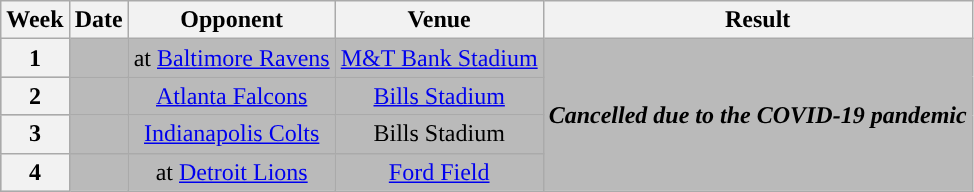<table class="wikitable" style="text-align:center">
<tr>
<th>Week</th>
<th>Date</th>
<th>Opponent</th>
<th>Venue</th>
<th>Result</th>
</tr>
<tr style="background:#bababa">
<th>1</th>
<td></td>
<td>at <a href='#'>Baltimore Ravens</a></td>
<td><a href='#'>M&T Bank Stadium</a></td>
<td rowspan=4><strong><em>Cancelled due to the COVID-19 pandemic</em></strong></td>
</tr>
<tr style="background:#bababa">
<th>2</th>
<td></td>
<td><a href='#'>Atlanta Falcons</a></td>
<td><a href='#'>Bills Stadium</a></td>
</tr>
<tr style="background:#bababa">
<th>3</th>
<td></td>
<td><a href='#'>Indianapolis Colts</a></td>
<td>Bills Stadium</td>
</tr>
<tr style="background:#bababa">
<th>4</th>
<td></td>
<td>at <a href='#'>Detroit Lions</a></td>
<td><a href='#'>Ford Field</a></td>
</tr>
</table>
